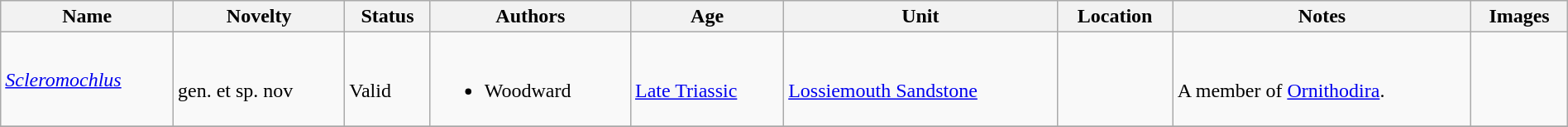<table class="wikitable sortable" align="center" width="100%">
<tr>
<th>Name</th>
<th>Novelty</th>
<th>Status</th>
<th>Authors</th>
<th>Age</th>
<th>Unit</th>
<th>Location</th>
<th>Notes</th>
<th>Images</th>
</tr>
<tr>
<td><em><a href='#'>Scleromochlus</a></em></td>
<td><br>gen. et sp. nov</td>
<td><br>Valid</td>
<td><br><ul><li>Woodward</li></ul></td>
<td><br><a href='#'>Late Triassic</a></td>
<td><br><a href='#'>Lossiemouth Sandstone</a></td>
<td><br></td>
<td><br>A member of <a href='#'>Ornithodira</a>.</td>
<td></td>
</tr>
<tr>
</tr>
</table>
